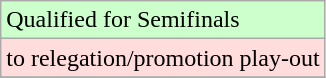<table class="wikitable">
<tr width=10px bgcolor="#ccffcc">
<td>Qualified for Semifinals</td>
</tr>
<tr width=10px bgcolor="#ffdddd">
<td>to relegation/promotion  play-out</td>
</tr>
<tr>
</tr>
</table>
